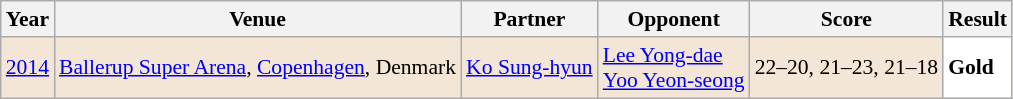<table class="sortable wikitable" style="font-size: 90%;">
<tr>
<th>Year</th>
<th>Venue</th>
<th>Partner</th>
<th>Opponent</th>
<th>Score</th>
<th>Result</th>
</tr>
<tr style="background:#F3E6D7">
<td align="center"><a href='#'>2014</a></td>
<td align="left"><a href='#'>Ballerup Super Arena</a>, <a href='#'>Copenhagen</a>, Denmark</td>
<td align="left"> <a href='#'>Ko Sung-hyun</a></td>
<td align="left"> <a href='#'>Lee Yong-dae</a> <br>  <a href='#'>Yoo Yeon-seong</a></td>
<td align="left">22–20, 21–23, 21–18</td>
<td style="text-align:left; background:white"> <strong>Gold</strong></td>
</tr>
</table>
